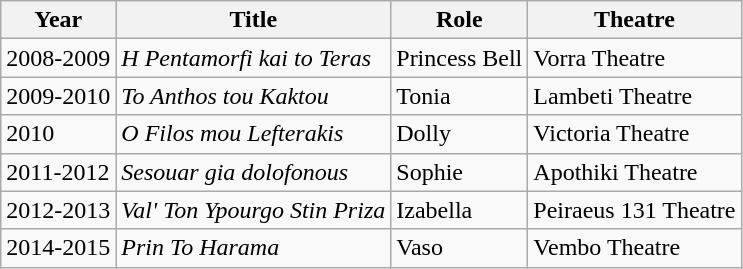<table class="wikitable sortable">
<tr>
<th>Year</th>
<th>Title</th>
<th>Role</th>
<th>Theatre</th>
</tr>
<tr>
<td>2008-2009</td>
<td><em>H Pentamorfi kai to Teras</em></td>
<td>Princess Bell</td>
<td>Vorra Theatre</td>
</tr>
<tr>
<td>2009-2010</td>
<td><em>To Anthos tou Kaktou</em></td>
<td>Tonia</td>
<td>Lambeti Theatre</td>
</tr>
<tr>
<td>2010</td>
<td><em>O Filos mou Lefterakis</em></td>
<td>Dolly</td>
<td>Victoria Theatre</td>
</tr>
<tr>
<td>2011-2012</td>
<td><em>Sesouar gia dolofonous</em></td>
<td>Sophie</td>
<td>Apothiki Theatre</td>
</tr>
<tr>
<td>2012-2013</td>
<td><em>Val' Ton Ypourgo Stin Priza</em></td>
<td>Izabella</td>
<td>Peiraeus 131 Theatre</td>
</tr>
<tr>
<td>2014-2015</td>
<td><em>Prin To Harama</em></td>
<td>Vaso</td>
<td>Vembo Theatre</td>
</tr>
</table>
